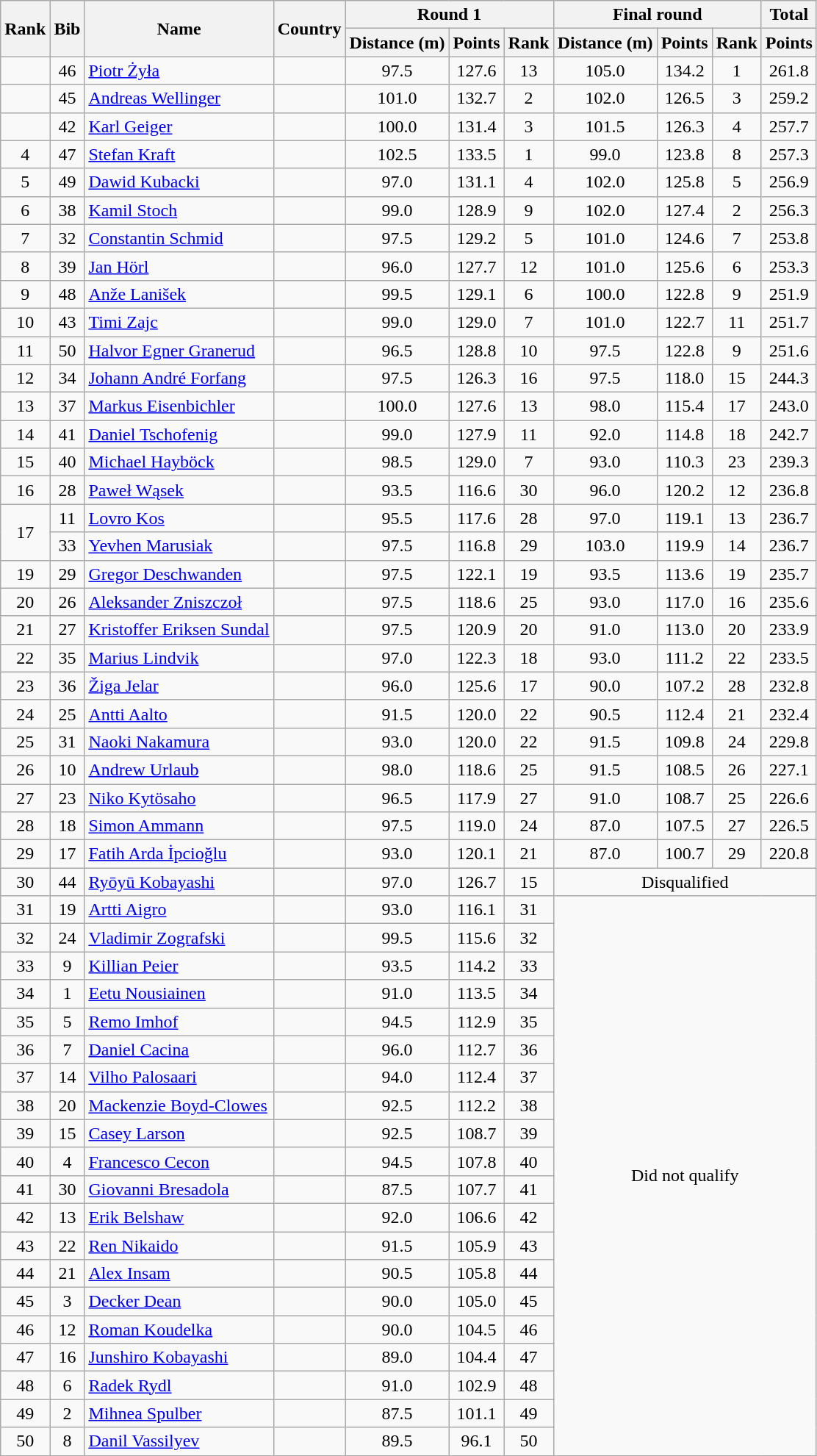<table class="wikitable sortable" style="text-align:center">
<tr>
<th rowspan=2>Rank</th>
<th rowspan=2>Bib</th>
<th rowspan=2>Name</th>
<th rowspan=2>Country</th>
<th colspan=3>Round 1</th>
<th colspan=3>Final round</th>
<th>Total</th>
</tr>
<tr>
<th>Distance (m)</th>
<th>Points</th>
<th>Rank</th>
<th>Distance (m)</th>
<th>Points</th>
<th>Rank</th>
<th>Points</th>
</tr>
<tr>
<td></td>
<td>46</td>
<td align=left><a href='#'>Piotr Żyła</a></td>
<td align=left></td>
<td>97.5</td>
<td>127.6</td>
<td>13</td>
<td>105.0</td>
<td>134.2</td>
<td>1</td>
<td>261.8</td>
</tr>
<tr>
<td></td>
<td>45</td>
<td align=left><a href='#'>Andreas Wellinger</a></td>
<td align=left></td>
<td>101.0</td>
<td>132.7</td>
<td>2</td>
<td>102.0</td>
<td>126.5</td>
<td>3</td>
<td>259.2</td>
</tr>
<tr>
<td></td>
<td>42</td>
<td align=left><a href='#'>Karl Geiger</a></td>
<td align=left></td>
<td>100.0</td>
<td>131.4</td>
<td>3</td>
<td>101.5</td>
<td>126.3</td>
<td>4</td>
<td>257.7</td>
</tr>
<tr>
<td>4</td>
<td>47</td>
<td align=left><a href='#'>Stefan Kraft</a></td>
<td align=left></td>
<td>102.5</td>
<td>133.5</td>
<td>1</td>
<td>99.0</td>
<td>123.8</td>
<td>8</td>
<td>257.3</td>
</tr>
<tr>
<td>5</td>
<td>49</td>
<td align=left><a href='#'>Dawid Kubacki</a></td>
<td align=left></td>
<td>97.0</td>
<td>131.1</td>
<td>4</td>
<td>102.0</td>
<td>125.8</td>
<td>5</td>
<td>256.9</td>
</tr>
<tr>
<td>6</td>
<td>38</td>
<td align=left><a href='#'>Kamil Stoch</a></td>
<td align=left></td>
<td>99.0</td>
<td>128.9</td>
<td>9</td>
<td>102.0</td>
<td>127.4</td>
<td>2</td>
<td>256.3</td>
</tr>
<tr>
<td>7</td>
<td>32</td>
<td align=left><a href='#'>Constantin Schmid</a></td>
<td align=left></td>
<td>97.5</td>
<td>129.2</td>
<td>5</td>
<td>101.0</td>
<td>124.6</td>
<td>7</td>
<td>253.8</td>
</tr>
<tr>
<td>8</td>
<td>39</td>
<td align=left><a href='#'>Jan Hörl</a></td>
<td align=left></td>
<td>96.0</td>
<td>127.7</td>
<td>12</td>
<td>101.0</td>
<td>125.6</td>
<td>6</td>
<td>253.3</td>
</tr>
<tr>
<td>9</td>
<td>48</td>
<td align=left><a href='#'>Anže Lanišek</a></td>
<td align=left></td>
<td>99.5</td>
<td>129.1</td>
<td>6</td>
<td>100.0</td>
<td>122.8</td>
<td>9</td>
<td>251.9</td>
</tr>
<tr>
<td>10</td>
<td>43</td>
<td align=left><a href='#'>Timi Zajc</a></td>
<td align=left></td>
<td>99.0</td>
<td>129.0</td>
<td>7</td>
<td>101.0</td>
<td>122.7</td>
<td>11</td>
<td>251.7</td>
</tr>
<tr>
<td>11</td>
<td>50</td>
<td align=left><a href='#'>Halvor Egner Granerud</a></td>
<td align=left></td>
<td>96.5</td>
<td>128.8</td>
<td>10</td>
<td>97.5</td>
<td>122.8</td>
<td>9</td>
<td>251.6</td>
</tr>
<tr>
<td>12</td>
<td>34</td>
<td align=left><a href='#'>Johann André Forfang</a></td>
<td align=left></td>
<td>97.5</td>
<td>126.3</td>
<td>16</td>
<td>97.5</td>
<td>118.0</td>
<td>15</td>
<td>244.3</td>
</tr>
<tr>
<td>13</td>
<td>37</td>
<td align=left><a href='#'>Markus Eisenbichler</a></td>
<td align=left></td>
<td>100.0</td>
<td>127.6</td>
<td>13</td>
<td>98.0</td>
<td>115.4</td>
<td>17</td>
<td>243.0</td>
</tr>
<tr>
<td>14</td>
<td>41</td>
<td align=left><a href='#'>Daniel Tschofenig</a></td>
<td align=left></td>
<td>99.0</td>
<td>127.9</td>
<td>11</td>
<td>92.0</td>
<td>114.8</td>
<td>18</td>
<td>242.7</td>
</tr>
<tr>
<td>15</td>
<td>40</td>
<td align=left><a href='#'>Michael Hayböck</a></td>
<td align=left></td>
<td>98.5</td>
<td>129.0</td>
<td>7</td>
<td>93.0</td>
<td>110.3</td>
<td>23</td>
<td>239.3</td>
</tr>
<tr>
<td>16</td>
<td>28</td>
<td align=left><a href='#'>Paweł Wąsek</a></td>
<td align=left></td>
<td>93.5</td>
<td>116.6</td>
<td>30</td>
<td>96.0</td>
<td>120.2</td>
<td>12</td>
<td>236.8</td>
</tr>
<tr>
<td rowspan="2">17</td>
<td>11</td>
<td align=left><a href='#'>Lovro Kos</a></td>
<td align=left></td>
<td>95.5</td>
<td>117.6</td>
<td>28</td>
<td>97.0</td>
<td>119.1</td>
<td>13</td>
<td>236.7</td>
</tr>
<tr>
<td>33</td>
<td align=left><a href='#'>Yevhen Marusiak</a></td>
<td align=left></td>
<td>97.5</td>
<td>116.8</td>
<td>29</td>
<td>103.0</td>
<td>119.9</td>
<td>14</td>
<td>236.7</td>
</tr>
<tr>
<td>19</td>
<td>29</td>
<td align=left><a href='#'>Gregor Deschwanden</a></td>
<td align=left></td>
<td>97.5</td>
<td>122.1</td>
<td>19</td>
<td>93.5</td>
<td>113.6</td>
<td>19</td>
<td>235.7</td>
</tr>
<tr>
<td>20</td>
<td>26</td>
<td align=left><a href='#'>Aleksander Zniszczoł</a></td>
<td align=left></td>
<td>97.5</td>
<td>118.6</td>
<td>25</td>
<td>93.0</td>
<td>117.0</td>
<td>16</td>
<td>235.6</td>
</tr>
<tr>
<td>21</td>
<td>27</td>
<td align=left><a href='#'>Kristoffer Eriksen Sundal</a></td>
<td align=left></td>
<td>97.5</td>
<td>120.9</td>
<td>20</td>
<td>91.0</td>
<td>113.0</td>
<td>20</td>
<td>233.9</td>
</tr>
<tr>
<td>22</td>
<td>35</td>
<td align=left><a href='#'>Marius Lindvik</a></td>
<td align=left></td>
<td>97.0</td>
<td>122.3</td>
<td>18</td>
<td>93.0</td>
<td>111.2</td>
<td>22</td>
<td>233.5</td>
</tr>
<tr>
<td>23</td>
<td>36</td>
<td align=left><a href='#'>Žiga Jelar</a></td>
<td align=left></td>
<td>96.0</td>
<td>125.6</td>
<td>17</td>
<td>90.0</td>
<td>107.2</td>
<td>28</td>
<td>232.8</td>
</tr>
<tr>
<td>24</td>
<td>25</td>
<td align=left><a href='#'>Antti Aalto</a></td>
<td align=left></td>
<td>91.5</td>
<td>120.0</td>
<td>22</td>
<td>90.5</td>
<td>112.4</td>
<td>21</td>
<td>232.4</td>
</tr>
<tr>
<td>25</td>
<td>31</td>
<td align=left><a href='#'>Naoki Nakamura</a></td>
<td align=left></td>
<td>93.0</td>
<td>120.0</td>
<td>22</td>
<td>91.5</td>
<td>109.8</td>
<td>24</td>
<td>229.8</td>
</tr>
<tr>
<td>26</td>
<td>10</td>
<td align=left><a href='#'>Andrew Urlaub</a></td>
<td align=left></td>
<td>98.0</td>
<td>118.6</td>
<td>25</td>
<td>91.5</td>
<td>108.5</td>
<td>26</td>
<td>227.1</td>
</tr>
<tr>
<td>27</td>
<td>23</td>
<td align=left><a href='#'>Niko Kytösaho</a></td>
<td align=left></td>
<td>96.5</td>
<td>117.9</td>
<td>27</td>
<td>91.0</td>
<td>108.7</td>
<td>25</td>
<td>226.6</td>
</tr>
<tr>
<td>28</td>
<td>18</td>
<td align=left><a href='#'>Simon Ammann</a></td>
<td align=left></td>
<td>97.5</td>
<td>119.0</td>
<td>24</td>
<td>87.0</td>
<td>107.5</td>
<td>27</td>
<td>226.5</td>
</tr>
<tr>
<td>29</td>
<td>17</td>
<td align=left><a href='#'>Fatih Arda İpcioğlu</a></td>
<td align=left></td>
<td>93.0</td>
<td>120.1</td>
<td>21</td>
<td>87.0</td>
<td>100.7</td>
<td>29</td>
<td>220.8</td>
</tr>
<tr>
<td>30</td>
<td>44</td>
<td align=left><a href='#'>Ryōyū Kobayashi</a></td>
<td align=left></td>
<td>97.0</td>
<td>126.7</td>
<td>15</td>
<td colspan=4>Disqualified</td>
</tr>
<tr>
<td>31</td>
<td>19</td>
<td align=left><a href='#'>Artti Aigro</a></td>
<td align=left></td>
<td>93.0</td>
<td>116.1</td>
<td>31</td>
<td colspan=4 rowspan=20>Did not qualify</td>
</tr>
<tr>
<td>32</td>
<td>24</td>
<td align=left><a href='#'>Vladimir Zografski</a></td>
<td align=left></td>
<td>99.5</td>
<td>115.6</td>
<td>32</td>
</tr>
<tr>
<td>33</td>
<td>9</td>
<td align=left><a href='#'>Killian Peier</a></td>
<td align=left></td>
<td>93.5</td>
<td>114.2</td>
<td>33</td>
</tr>
<tr>
<td>34</td>
<td>1</td>
<td align=left><a href='#'>Eetu Nousiainen</a></td>
<td align=left></td>
<td>91.0</td>
<td>113.5</td>
<td>34</td>
</tr>
<tr>
<td>35</td>
<td>5</td>
<td align=left><a href='#'>Remo Imhof</a></td>
<td align=left></td>
<td>94.5</td>
<td>112.9</td>
<td>35</td>
</tr>
<tr>
<td>36</td>
<td>7</td>
<td align=left><a href='#'>Daniel Cacina</a></td>
<td align=left></td>
<td>96.0</td>
<td>112.7</td>
<td>36</td>
</tr>
<tr>
<td>37</td>
<td>14</td>
<td align=left><a href='#'>Vilho Palosaari</a></td>
<td align=left></td>
<td>94.0</td>
<td>112.4</td>
<td>37</td>
</tr>
<tr>
<td>38</td>
<td>20</td>
<td align=left><a href='#'>Mackenzie Boyd-Clowes</a></td>
<td align=left></td>
<td>92.5</td>
<td>112.2</td>
<td>38</td>
</tr>
<tr>
<td>39</td>
<td>15</td>
<td align=left><a href='#'>Casey Larson</a></td>
<td align=left></td>
<td>92.5</td>
<td>108.7</td>
<td>39</td>
</tr>
<tr>
<td>40</td>
<td>4</td>
<td align=left><a href='#'>Francesco Cecon</a></td>
<td align=left></td>
<td>94.5</td>
<td>107.8</td>
<td>40</td>
</tr>
<tr>
<td>41</td>
<td>30</td>
<td align=left><a href='#'>Giovanni Bresadola</a></td>
<td align=left></td>
<td>87.5</td>
<td>107.7</td>
<td>41</td>
</tr>
<tr>
<td>42</td>
<td>13</td>
<td align=left><a href='#'>Erik Belshaw</a></td>
<td align=left></td>
<td>92.0</td>
<td>106.6</td>
<td>42</td>
</tr>
<tr>
<td>43</td>
<td>22</td>
<td align=left><a href='#'>Ren Nikaido</a></td>
<td align=left></td>
<td>91.5</td>
<td>105.9</td>
<td>43</td>
</tr>
<tr>
<td>44</td>
<td>21</td>
<td align=left><a href='#'>Alex Insam</a></td>
<td align=left></td>
<td>90.5</td>
<td>105.8</td>
<td>44</td>
</tr>
<tr>
<td>45</td>
<td>3</td>
<td align=left><a href='#'>Decker Dean</a></td>
<td align=left></td>
<td>90.0</td>
<td>105.0</td>
<td>45</td>
</tr>
<tr>
<td>46</td>
<td>12</td>
<td align=left><a href='#'>Roman Koudelka</a></td>
<td align=left></td>
<td>90.0</td>
<td>104.5</td>
<td>46</td>
</tr>
<tr>
<td>47</td>
<td>16</td>
<td align=left><a href='#'>Junshiro Kobayashi</a></td>
<td align=left></td>
<td>89.0</td>
<td>104.4</td>
<td>47</td>
</tr>
<tr>
<td>48</td>
<td>6</td>
<td align=left><a href='#'>Radek Rydl</a></td>
<td align=left></td>
<td>91.0</td>
<td>102.9</td>
<td>48</td>
</tr>
<tr>
<td>49</td>
<td>2</td>
<td align=left><a href='#'>Mihnea Spulber</a></td>
<td align=left></td>
<td>87.5</td>
<td>101.1</td>
<td>49</td>
</tr>
<tr>
<td>50</td>
<td>8</td>
<td align=left><a href='#'>Danil Vassilyev</a></td>
<td align=left></td>
<td>89.5</td>
<td>96.1</td>
<td>50</td>
</tr>
<tr>
</tr>
</table>
